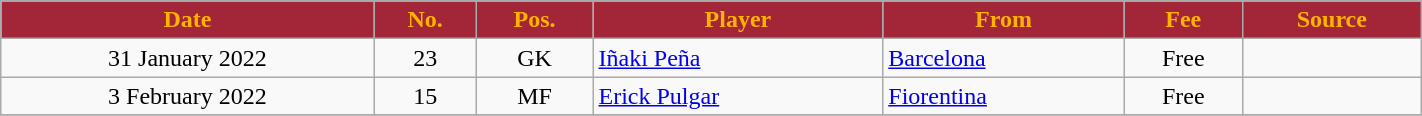<table class="wikitable sortable" style="text-align:center;width:75%;">
<tr>
<th scope="col" style="background-color:#A32638;color:#FFB300">Date</th>
<th scope="col" style="background-color:#A32638;color:#FFB300">No.</th>
<th scope="col" style="background-color:#A32638;color:#FFB300">Pos.</th>
<th scope="col" style="background-color:#A32638;color:#FFB300">Player</th>
<th scope="col" style="background-color:#A32638;color:#FFB300">From</th>
<th scope="col" style="background-color:#A32638;color:#FFB300" data-sort-type="currency">Fee</th>
<th scope="col" class="unsortable" style="background-color:#A32638;color:#FFB300">Source</th>
</tr>
<tr>
<td>31 January 2022</td>
<td>23</td>
<td>GK</td>
<td align=left> <a href='#'>Iñaki Peña</a></td>
<td align=left> <a href='#'>Barcelona</a></td>
<td>Free</td>
<td></td>
</tr>
<tr>
<td>3 February 2022</td>
<td>15</td>
<td>MF</td>
<td align=left> <a href='#'>Erick Pulgar</a></td>
<td align=left> <a href='#'>Fiorentina</a></td>
<td>Free</td>
<td></td>
</tr>
<tr>
</tr>
</table>
